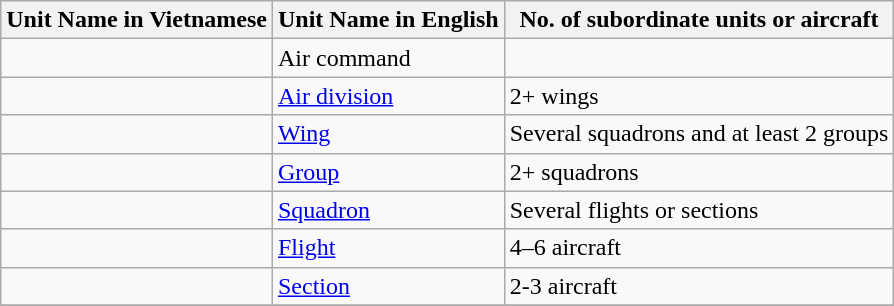<table class="wikitable">
<tr>
<th>Unit Name in Vietnamese</th>
<th>Unit Name in English</th>
<th>No. of subordinate units or aircraft</th>
</tr>
<tr>
<td></td>
<td>Air command</td>
<td></td>
</tr>
<tr>
<td></td>
<td><a href='#'>Air division</a></td>
<td>2+ wings</td>
</tr>
<tr>
<td></td>
<td><a href='#'>Wing</a></td>
<td>Several squadrons and at least 2 groups</td>
</tr>
<tr>
<td></td>
<td><a href='#'>Group</a></td>
<td>2+ squadrons</td>
</tr>
<tr>
<td></td>
<td><a href='#'>Squadron</a></td>
<td>Several flights or sections</td>
</tr>
<tr>
<td></td>
<td><a href='#'>Flight</a></td>
<td>4–6 aircraft</td>
</tr>
<tr>
<td></td>
<td><a href='#'>Section</a></td>
<td>2-3 aircraft</td>
</tr>
<tr>
</tr>
</table>
